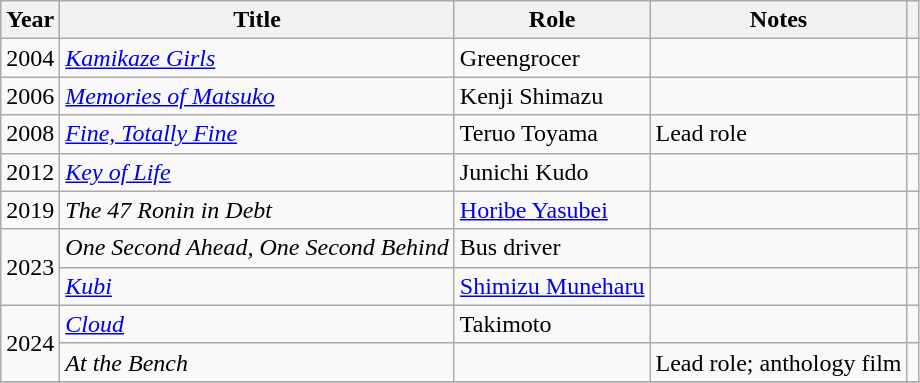<table class="wikitable">
<tr>
<th>Year</th>
<th>Title</th>
<th>Role</th>
<th>Notes</th>
<th></th>
</tr>
<tr>
<td>2004</td>
<td><em><a href='#'>Kamikaze Girls</a></em></td>
<td>Greengrocer</td>
<td></td>
<td></td>
</tr>
<tr>
<td>2006</td>
<td><em><a href='#'>Memories of Matsuko</a></em></td>
<td>Kenji Shimazu</td>
<td></td>
<td></td>
</tr>
<tr>
<td>2008</td>
<td><em><a href='#'>Fine, Totally Fine</a></em></td>
<td>Teruo Toyama</td>
<td>Lead role</td>
<td></td>
</tr>
<tr>
<td>2012</td>
<td><em><a href='#'>Key of Life</a></em></td>
<td>Junichi Kudo</td>
<td></td>
<td></td>
</tr>
<tr>
<td>2019</td>
<td><em>The 47 Ronin in Debt</em></td>
<td><a href='#'>Horibe Yasubei</a></td>
<td></td>
<td></td>
</tr>
<tr>
<td rowspan=2>2023</td>
<td><em>One Second Ahead, One Second Behind</em></td>
<td>Bus driver</td>
<td></td>
<td></td>
</tr>
<tr>
<td><em><a href='#'>Kubi</a></em></td>
<td><a href='#'>Shimizu Muneharu</a></td>
<td></td>
<td></td>
</tr>
<tr>
<td rowspan=2>2024</td>
<td><em><a href='#'>Cloud</a></em></td>
<td>Takimoto</td>
<td></td>
<td></td>
</tr>
<tr>
<td><em>At the Bench</em></td>
<td></td>
<td>Lead role; anthology film</td>
<td></td>
</tr>
<tr>
</tr>
</table>
